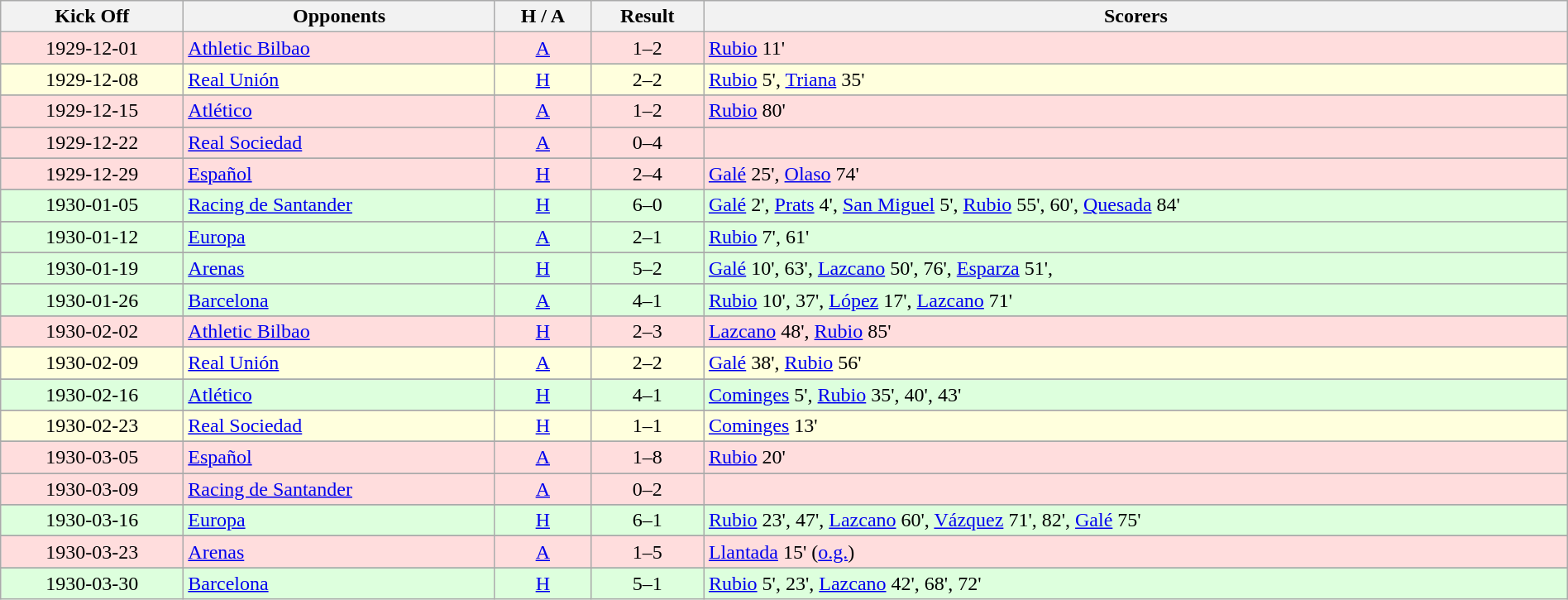<table class="wikitable" style="width:100%;">
<tr style="background:#f0f6ff;">
<th>Kick Off</th>
<th>Opponents</th>
<th>H / A</th>
<th>Result</th>
<th>Scorers</th>
</tr>
<tr bgcolor="#ffdddd">
<td align=center>1929-12-01</td>
<td><a href='#'>Athletic Bilbao</a></td>
<td align=center><a href='#'>A</a></td>
<td align=center>1–2</td>
<td align=left><a href='#'>Rubio</a> 11'</td>
</tr>
<tr>
</tr>
<tr bgcolor="#ffffdd">
<td align=center>1929-12-08</td>
<td><a href='#'>Real Unión</a></td>
<td align=center><a href='#'>H</a></td>
<td align=center>2–2</td>
<td align=left><a href='#'>Rubio</a> 5', <a href='#'>Triana</a> 35'</td>
</tr>
<tr>
</tr>
<tr bgcolor="#ffdddd">
<td align=center>1929-12-15</td>
<td><a href='#'>Atlético</a></td>
<td align=center><a href='#'>A</a></td>
<td align=center>1–2</td>
<td align=left><a href='#'>Rubio</a> 80'</td>
</tr>
<tr>
</tr>
<tr bgcolor="#ffdddd">
<td align=center>1929-12-22</td>
<td><a href='#'>Real Sociedad</a></td>
<td align=center><a href='#'>A</a></td>
<td align=center>0–4</td>
<td align=left></td>
</tr>
<tr>
</tr>
<tr bgcolor="#ffdddd">
<td align=center>1929-12-29</td>
<td><a href='#'>Español</a></td>
<td align=center><a href='#'>H</a></td>
<td align=center>2–4</td>
<td align=left><a href='#'>Galé</a> 25', <a href='#'>Olaso</a> 74'</td>
</tr>
<tr>
</tr>
<tr bgcolor="#ddffdd">
<td align=center>1930-01-05</td>
<td><a href='#'>Racing de Santander</a></td>
<td align=center><a href='#'>H</a></td>
<td align=center>6–0</td>
<td align=left><a href='#'>Galé</a> 2', <a href='#'>Prats</a> 4', <a href='#'>San Miguel</a> 5', <a href='#'>Rubio</a> 55', 60', <a href='#'>Quesada</a> 84'</td>
</tr>
<tr>
</tr>
<tr bgcolor="#ddffdd">
<td align=center>1930-01-12</td>
<td><a href='#'>Europa</a></td>
<td align=center><a href='#'>A</a></td>
<td align=center>2–1</td>
<td align=left><a href='#'>Rubio</a> 7', 61'</td>
</tr>
<tr>
</tr>
<tr bgcolor="#ddffdd">
<td align=center>1930-01-19</td>
<td><a href='#'>Arenas</a></td>
<td align=center><a href='#'>H</a></td>
<td align=center>5–2</td>
<td align=left><a href='#'>Galé</a> 10', 63', <a href='#'>Lazcano</a> 50', 76', <a href='#'>Esparza</a> 51',</td>
</tr>
<tr>
</tr>
<tr bgcolor="#ddffdd">
<td align=center>1930-01-26</td>
<td><a href='#'>Barcelona</a></td>
<td align=center><a href='#'>A</a></td>
<td align=center>4–1</td>
<td align=left><a href='#'>Rubio</a> 10', 37', <a href='#'>López</a> 17', <a href='#'>Lazcano</a> 71'</td>
</tr>
<tr>
</tr>
<tr bgcolor="#ffdddd">
<td align=center>1930-02-02</td>
<td><a href='#'>Athletic Bilbao</a></td>
<td align=center><a href='#'>H</a></td>
<td align=center>2–3</td>
<td align=left><a href='#'>Lazcano</a> 48', <a href='#'>Rubio</a> 85'</td>
</tr>
<tr>
</tr>
<tr bgcolor="#ffffdd">
<td align=center>1930-02-09</td>
<td><a href='#'>Real Unión</a></td>
<td align=center><a href='#'>A</a></td>
<td align=center>2–2</td>
<td align=left><a href='#'>Galé</a> 38', <a href='#'>Rubio</a> 56'</td>
</tr>
<tr>
</tr>
<tr bgcolor="#ddffdd">
<td align=center>1930-02-16</td>
<td><a href='#'>Atlético</a></td>
<td align=center><a href='#'>H</a></td>
<td align=center>4–1</td>
<td align=left><a href='#'>Cominges</a> 5', <a href='#'>Rubio</a> 35', 40', 43'</td>
</tr>
<tr>
</tr>
<tr bgcolor="#ffffdd">
<td align=center>1930-02-23</td>
<td><a href='#'>Real Sociedad</a></td>
<td align=center><a href='#'>H</a></td>
<td align=center>1–1</td>
<td align=left><a href='#'>Cominges</a> 13'</td>
</tr>
<tr>
</tr>
<tr bgcolor="#ffdddd">
<td align=center>1930-03-05</td>
<td><a href='#'>Español</a></td>
<td align=center><a href='#'>A</a></td>
<td align=center>1–8</td>
<td align=left><a href='#'>Rubio</a> 20'</td>
</tr>
<tr>
</tr>
<tr bgcolor="#ffdddd">
<td align=center>1930-03-09</td>
<td><a href='#'>Racing de Santander</a></td>
<td align=center><a href='#'>A</a></td>
<td align=center>0–2</td>
<td align=left></td>
</tr>
<tr>
</tr>
<tr bgcolor="#ddffdd">
<td align=center>1930-03-16</td>
<td><a href='#'>Europa</a></td>
<td align=center><a href='#'>H</a></td>
<td align=center>6–1</td>
<td align=left><a href='#'>Rubio</a> 23', 47', <a href='#'>Lazcano</a> 60', <a href='#'>Vázquez</a> 71', 82', <a href='#'>Galé</a> 75'</td>
</tr>
<tr>
</tr>
<tr bgcolor="#ffdddd">
<td align=center>1930-03-23</td>
<td><a href='#'>Arenas</a></td>
<td align=center><a href='#'>A</a></td>
<td align=center>1–5</td>
<td align=left><a href='#'>Llantada</a> 15' (<a href='#'>o.g.</a>)</td>
</tr>
<tr>
</tr>
<tr bgcolor="#ddffdd">
<td align=center>1930-03-30</td>
<td><a href='#'>Barcelona</a></td>
<td align=center><a href='#'>H</a></td>
<td align=center>5–1</td>
<td align=left><a href='#'>Rubio</a> 5', 23', <a href='#'>Lazcano</a> 42', 68', 72'</td>
</tr>
</table>
